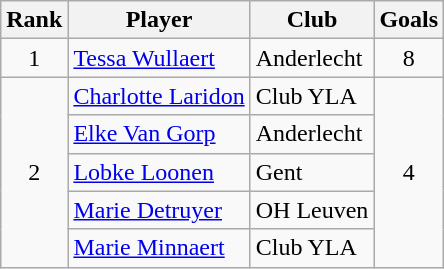<table class="wikitable" style="text-align:left">
<tr>
<th>Rank</th>
<th>Player</th>
<th>Club</th>
<th>Goals</th>
</tr>
<tr>
<td align="center">1</td>
<td> <a href='#'>Tessa Wullaert</a></td>
<td>Anderlecht</td>
<td align="center">8</td>
</tr>
<tr>
<td align="center" rowspan=5>2</td>
<td> <a href='#'>Charlotte Laridon</a></td>
<td>Club YLA</td>
<td align="center" rowspan=5>4</td>
</tr>
<tr>
<td> <a href='#'>Elke Van Gorp</a></td>
<td>Anderlecht</td>
</tr>
<tr>
<td> <a href='#'>Lobke Loonen</a></td>
<td>Gent</td>
</tr>
<tr>
<td> <a href='#'>Marie Detruyer</a></td>
<td>OH Leuven</td>
</tr>
<tr>
<td> <a href='#'>Marie Minnaert</a></td>
<td>Club YLA</td>
</tr>
</table>
